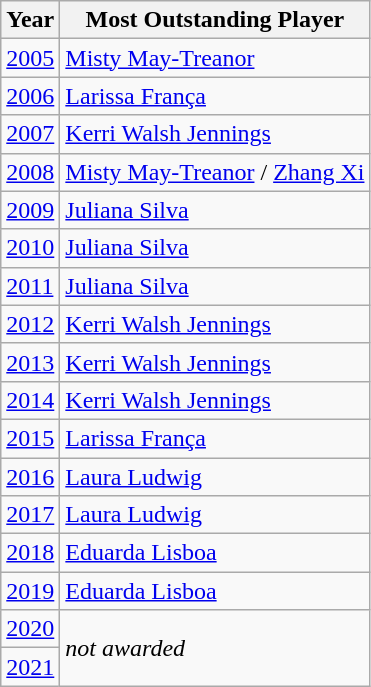<table class="wikitable sortable" style="display:inline-table;">
<tr>
<th>Year</th>
<th>Most Outstanding Player</th>
</tr>
<tr>
<td><a href='#'>2005</a></td>
<td> <a href='#'>Misty May-Treanor</a> </td>
</tr>
<tr>
<td><a href='#'>2006</a></td>
<td> <a href='#'>Larissa França</a> </td>
</tr>
<tr>
<td><a href='#'>2007</a></td>
<td> <a href='#'>Kerri Walsh Jennings</a> </td>
</tr>
<tr>
<td><a href='#'>2008</a></td>
<td> <a href='#'>Misty May-Treanor</a>  /  <a href='#'>Zhang Xi</a></td>
</tr>
<tr>
<td><a href='#'>2009</a></td>
<td> <a href='#'>Juliana Silva</a> </td>
</tr>
<tr>
<td><a href='#'>2010</a></td>
<td> <a href='#'>Juliana Silva</a> </td>
</tr>
<tr>
<td><a href='#'>2011</a></td>
<td> <a href='#'>Juliana Silva</a> </td>
</tr>
<tr>
<td><a href='#'>2012</a></td>
<td> <a href='#'>Kerri Walsh Jennings</a> </td>
</tr>
<tr>
<td><a href='#'>2013</a></td>
<td> <a href='#'>Kerri Walsh Jennings</a> </td>
</tr>
<tr>
<td><a href='#'>2014</a></td>
<td> <a href='#'>Kerri Walsh Jennings</a> </td>
</tr>
<tr>
<td><a href='#'>2015</a></td>
<td> <a href='#'>Larissa França</a> </td>
</tr>
<tr>
<td><a href='#'>2016</a></td>
<td> <a href='#'>Laura Ludwig</a> </td>
</tr>
<tr>
<td><a href='#'>2017</a></td>
<td> <a href='#'>Laura Ludwig</a> </td>
</tr>
<tr>
<td><a href='#'>2018</a></td>
<td> <a href='#'>Eduarda Lisboa</a> </td>
</tr>
<tr>
<td><a href='#'>2019</a></td>
<td> <a href='#'>Eduarda Lisboa</a> </td>
</tr>
<tr>
<td><a href='#'>2020</a></td>
<td rowspan=2><em>not awarded</em></td>
</tr>
<tr>
<td><a href='#'>2021</a></td>
</tr>
</table>
